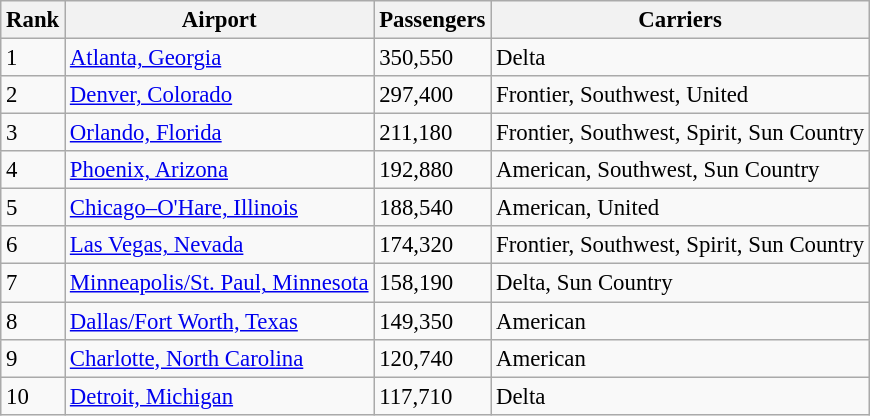<table class="wikitable" style="font-size: 95%" width= align=>
<tr>
<th>Rank</th>
<th>Airport</th>
<th>Passengers</th>
<th>Carriers</th>
</tr>
<tr>
<td>1</td>
<td> <a href='#'>Atlanta, Georgia</a></td>
<td>350,550</td>
<td>Delta</td>
</tr>
<tr>
<td>2</td>
<td> <a href='#'>Denver, Colorado</a></td>
<td>297,400</td>
<td>Frontier, Southwest, United</td>
</tr>
<tr>
<td>3</td>
<td> <a href='#'>Orlando, Florida</a></td>
<td>211,180</td>
<td>Frontier, Southwest, Spirit, Sun Country</td>
</tr>
<tr>
<td>4</td>
<td> <a href='#'>Phoenix, Arizona</a></td>
<td>192,880</td>
<td>American, Southwest, Sun Country</td>
</tr>
<tr>
<td>5</td>
<td> <a href='#'>Chicago–O'Hare, Illinois</a></td>
<td>188,540</td>
<td>American, United</td>
</tr>
<tr>
<td>6</td>
<td> <a href='#'>Las Vegas, Nevada</a></td>
<td>174,320</td>
<td>Frontier, Southwest, Spirit, Sun Country</td>
</tr>
<tr>
<td>7</td>
<td> <a href='#'>Minneapolis/St. Paul, Minnesota</a></td>
<td>158,190</td>
<td>Delta, Sun Country</td>
</tr>
<tr>
<td>8</td>
<td> <a href='#'>Dallas/Fort Worth, Texas</a></td>
<td>149,350</td>
<td>American</td>
</tr>
<tr>
<td>9</td>
<td> <a href='#'>Charlotte, North Carolina</a></td>
<td>120,740</td>
<td>American</td>
</tr>
<tr>
<td>10</td>
<td> <a href='#'>Detroit, Michigan</a></td>
<td>117,710</td>
<td>Delta</td>
</tr>
</table>
